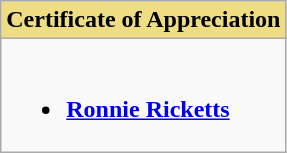<table class="wikitable">
<tr>
<th style="background:#EEDD82;" ! width:50%">Certificate of Appreciation</th>
</tr>
<tr>
<td valign="top"><br><ul><li><strong><a href='#'>Ronnie Ricketts</a></strong></li></ul></td>
</tr>
</table>
